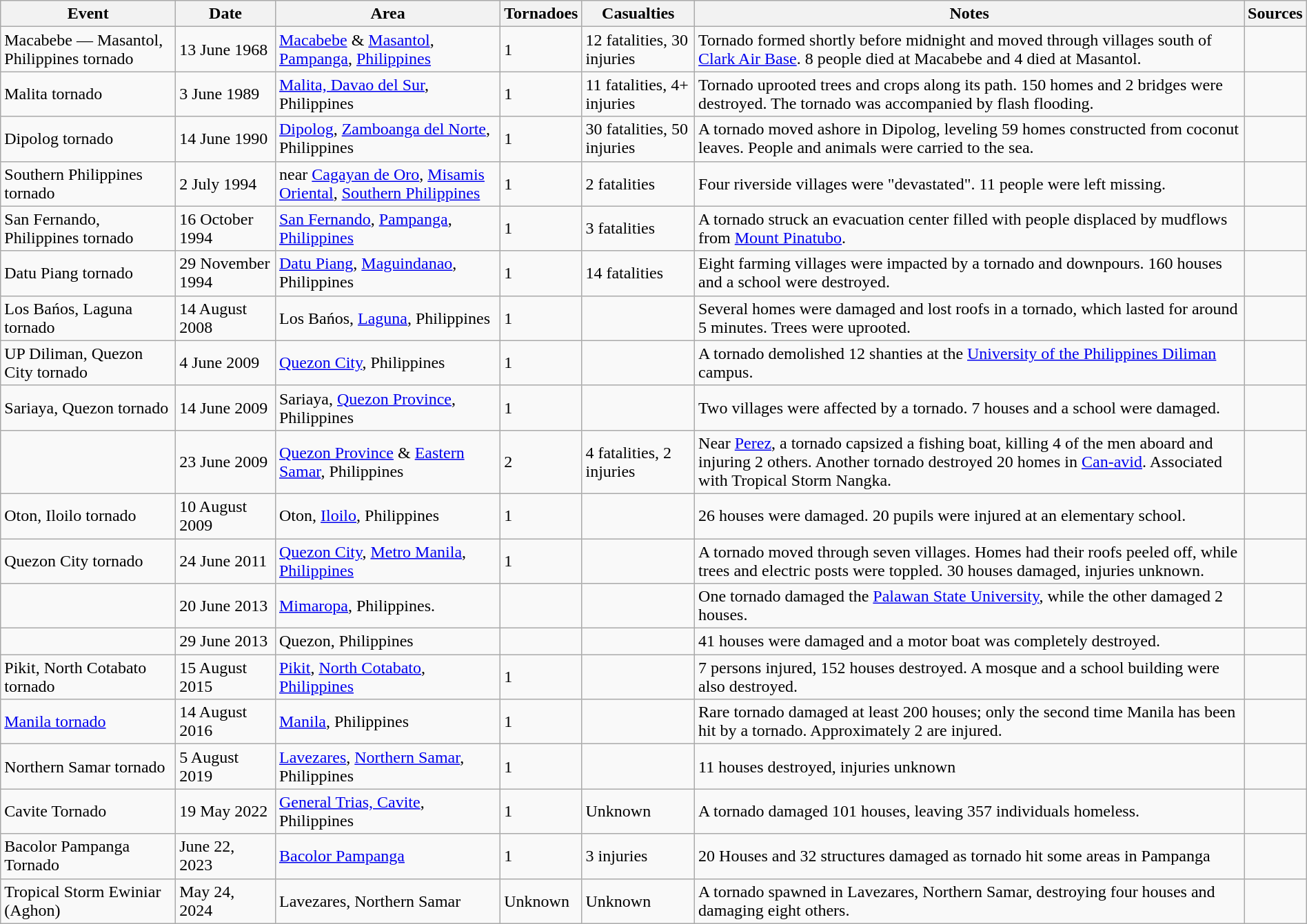<table class="wikitable collapsible sortable" style="width:100%;">
<tr>
<th scope="col" class="unsortable">Event</th>
<th>Date</th>
<th>Area</th>
<th>Tornadoes</th>
<th>Casualties</th>
<th scope="col" class="unsortable">Notes</th>
<th scope="col" class="unsortable">Sources</th>
</tr>
<tr>
<td>Macabebe — Masantol, Philippines tornado</td>
<td>13 June 1968</td>
<td><a href='#'>Macabebe</a> & <a href='#'>Masantol</a>, <a href='#'>Pampanga</a>, <a href='#'>Philippines</a></td>
<td>1</td>
<td>12 fatalities, 30 injuries</td>
<td>Tornado formed shortly before midnight and moved through villages south of <a href='#'>Clark Air Base</a>. 8 people died at Macabebe and 4 died at Masantol.</td>
<td></td>
</tr>
<tr>
<td>Malita tornado</td>
<td>3 June 1989</td>
<td><a href='#'>Malita, Davao del Sur</a>, Philippines</td>
<td>1</td>
<td>11 fatalities, 4+ injuries</td>
<td>Tornado uprooted trees and crops along its path. 150 homes and 2 bridges were destroyed. The tornado was accompanied by flash flooding.</td>
<td></td>
</tr>
<tr>
<td>Dipolog tornado</td>
<td>14 June 1990</td>
<td><a href='#'>Dipolog</a>, <a href='#'>Zamboanga del Norte</a>, Philippines</td>
<td>1</td>
<td>30 fatalities, 50 injuries</td>
<td>A tornado moved ashore in Dipolog, leveling 59 homes constructed from coconut leaves. People and animals were carried to the sea.</td>
<td></td>
</tr>
<tr>
<td>Southern Philippines tornado</td>
<td>2 July 1994</td>
<td>near <a href='#'>Cagayan de Oro</a>, <a href='#'>Misamis Oriental</a>, <a href='#'>Southern Philippines</a></td>
<td>1</td>
<td>2 fatalities</td>
<td>Four riverside villages were "devastated". 11 people were left missing.</td>
<td></td>
</tr>
<tr>
<td>San Fernando, Philippines tornado</td>
<td>16 October 1994</td>
<td><a href='#'>San Fernando</a>, <a href='#'>Pampanga</a>, <a href='#'>Philippines</a></td>
<td>1</td>
<td>3 fatalities</td>
<td>A tornado struck an evacuation center filled with people displaced by mudflows from <a href='#'>Mount Pinatubo</a>.</td>
<td></td>
</tr>
<tr>
<td>Datu Piang tornado</td>
<td>29 November 1994</td>
<td><a href='#'>Datu Piang</a>, <a href='#'>Maguindanao</a>, Philippines</td>
<td>1</td>
<td>14 fatalities</td>
<td>Eight farming villages were impacted by a tornado and downpours. 160 houses and a school were destroyed.</td>
<td></td>
</tr>
<tr>
<td>Los Bańos, Laguna tornado</td>
<td>14 August 2008</td>
<td>Los Bańos, <a href='#'>Laguna</a>, Philippines</td>
<td>1</td>
<td></td>
<td>Several homes were damaged and lost roofs in a tornado, which lasted for around 5 minutes. Trees were uprooted.</td>
<td></td>
</tr>
<tr>
<td>UP Diliman, Quezon City tornado</td>
<td>4 June 2009</td>
<td><a href='#'>Quezon City</a>, Philippines</td>
<td>1</td>
<td></td>
<td>A tornado demolished 12 shanties at the <a href='#'>University of the Philippines Diliman</a> campus.</td>
<td></td>
</tr>
<tr>
<td>Sariaya, Quezon tornado</td>
<td>14 June 2009</td>
<td>Sariaya, <a href='#'>Quezon Province</a>, Philippines</td>
<td>1</td>
<td></td>
<td>Two villages were affected by a tornado. 7 houses and a school were damaged.</td>
<td></td>
</tr>
<tr>
<td></td>
<td>23 June 2009</td>
<td><a href='#'>Quezon Province</a> & <a href='#'>Eastern Samar</a>, Philippines</td>
<td>2</td>
<td>4 fatalities, 2 injuries</td>
<td>Near <a href='#'>Perez</a>, a tornado capsized a fishing boat, killing 4 of the men aboard and injuring 2 others. Another tornado destroyed 20 homes in <a href='#'>Can-avid</a>. Associated with Tropical Storm Nangka.</td>
<td></td>
</tr>
<tr>
<td>Oton, Iloilo tornado</td>
<td>10 August 2009</td>
<td>Oton, <a href='#'>Iloilo</a>, Philippines</td>
<td>1</td>
<td></td>
<td>26 houses were damaged. 20 pupils were injured at an elementary school.</td>
<td></td>
</tr>
<tr>
<td>Quezon City tornado</td>
<td>24 June 2011</td>
<td><a href='#'>Quezon City</a>, <a href='#'>Metro Manila</a>, <a href='#'>Philippines</a></td>
<td>1</td>
<td></td>
<td>A tornado moved through seven villages. Homes had their roofs peeled off, while trees and electric posts were toppled. 30 houses damaged, injuries unknown.</td>
<td></td>
</tr>
<tr>
<td></td>
<td>20 June 2013</td>
<td><a href='#'>Mimaropa</a>, Philippines.</td>
<td></td>
<td></td>
<td>One tornado damaged the <a href='#'>Palawan State University</a>, while the other damaged 2 houses.</td>
<td></td>
</tr>
<tr>
<td></td>
<td>29 June 2013</td>
<td>Quezon, Philippines</td>
<td></td>
<td></td>
<td>41 houses were damaged and a motor boat was completely destroyed.</td>
<td></td>
</tr>
<tr>
<td>Pikit, North Cotabato tornado</td>
<td>15 August 2015</td>
<td><a href='#'>Pikit</a>, <a href='#'>North Cotabato</a>, <a href='#'>Philippines</a></td>
<td>1</td>
<td></td>
<td>7 persons injured, 152 houses destroyed. A mosque and a school building were also destroyed.</td>
<td></td>
</tr>
<tr>
<td><a href='#'>Manila tornado</a></td>
<td>14 August 2016</td>
<td><a href='#'>Manila</a>, Philippines</td>
<td>1</td>
<td></td>
<td>Rare tornado damaged at least 200 houses; only the second time Manila has been hit by a tornado. Approximately 2 are injured.</td>
<td></td>
</tr>
<tr>
<td>Northern Samar tornado</td>
<td>5 August 2019</td>
<td><a href='#'>Lavezares</a>, <a href='#'>Northern Samar</a>, Philippines</td>
<td>1</td>
<td></td>
<td>11 houses destroyed, injuries unknown</td>
<td></td>
</tr>
<tr>
<td>Cavite Tornado</td>
<td>19 May 2022</td>
<td><a href='#'>General Trias, Cavite</a>, Philippines</td>
<td>1</td>
<td>Unknown</td>
<td>A tornado damaged 101 houses, leaving 357 individuals homeless.</td>
<td></td>
</tr>
<tr>
<td>Bacolor Pampanga Tornado</td>
<td>June 22, 2023</td>
<td><a href='#'>Bacolor Pampanga</a></td>
<td>1</td>
<td>3 injuries</td>
<td>20 Houses and 32 structures damaged as tornado hit some areas in Pampanga</td>
<td></td>
</tr>
<tr>
<td>Tropical Storm Ewiniar (Aghon)</td>
<td>May 24, 2024</td>
<td>Lavezares, Northern Samar</td>
<td>Unknown</td>
<td>Unknown</td>
<td>A tornado spawned in Lavezares, Northern Samar, destroying four houses and damaging eight others.</td>
<td></td>
</tr>
</table>
